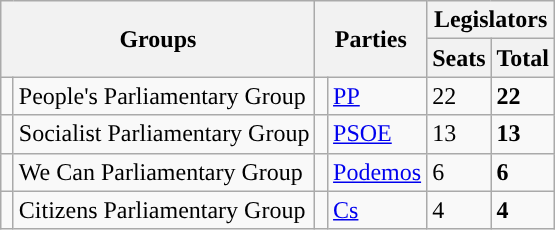<table class="wikitable" style="text-align:left;">
<tr>
<th rowspan="2" colspan="2">Groups</th>
<th rowspan="2" colspan="2">Parties</th>
<th colspan="2">Legislators</th>
</tr>
<tr>
<th>Seats</th>
<th>Total</th>
</tr>
<tr>
<td width="1" style="color:inherit;background:"></td>
<td>People's Parliamentary Group</td>
<td width="1" style="color:inherit;background:"></td>
<td><a href='#'>PP</a></td>
<td>22</td>
<td><strong>22</strong></td>
</tr>
<tr>
<td style="color:inherit;background:"></td>
<td>Socialist Parliamentary Group</td>
<td style="color:inherit;background:"></td>
<td><a href='#'>PSOE</a></td>
<td>13</td>
<td><strong>13</strong></td>
</tr>
<tr>
<td style="color:inherit;background:"></td>
<td>We Can Parliamentary Group</td>
<td style="color:inherit;background:"></td>
<td><a href='#'>Podemos</a></td>
<td>6</td>
<td><strong>6</strong></td>
</tr>
<tr>
<td style="color:inherit;background:"></td>
<td>Citizens Parliamentary Group</td>
<td style="color:inherit;background:"></td>
<td><a href='#'>Cs</a></td>
<td>4</td>
<td><strong>4</strong></td>
</tr>
</table>
